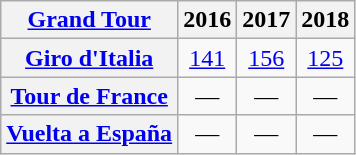<table class="wikitable plainrowheaders">
<tr>
<th scope="col"><a href='#'>Grand Tour</a></th>
<th scope="col">2016</th>
<th scope="col">2017</th>
<th scope="col">2018</th>
</tr>
<tr style="text-align:center;">
<th scope="row"> <a href='#'>Giro d'Italia</a></th>
<td><a href='#'>141</a></td>
<td><a href='#'>156</a></td>
<td><a href='#'>125</a></td>
</tr>
<tr style="text-align:center;">
<th scope="row"> <a href='#'>Tour de France</a></th>
<td>—</td>
<td>—</td>
<td>—</td>
</tr>
<tr style="text-align:center;">
<th scope="row"> <a href='#'>Vuelta a España</a></th>
<td>—</td>
<td>—</td>
<td>—</td>
</tr>
</table>
